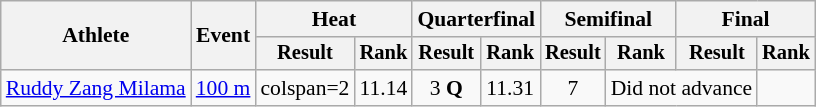<table class="wikitable" style="font-size:90%">
<tr>
<th rowspan="2">Athlete</th>
<th rowspan="2">Event</th>
<th colspan="2">Heat</th>
<th colspan="2">Quarterfinal</th>
<th colspan="2">Semifinal</th>
<th colspan="2">Final</th>
</tr>
<tr style="font-size:95%">
<th>Result</th>
<th>Rank</th>
<th>Result</th>
<th>Rank</th>
<th>Result</th>
<th>Rank</th>
<th>Result</th>
<th>Rank</th>
</tr>
<tr align=center>
<td align=left><a href='#'>Ruddy Zang Milama</a></td>
<td align=left><a href='#'>100 m</a></td>
<td>colspan=2 </td>
<td>11.14</td>
<td>3 <strong>Q</strong></td>
<td>11.31</td>
<td>7</td>
<td colspan=2>Did not advance</td>
</tr>
</table>
